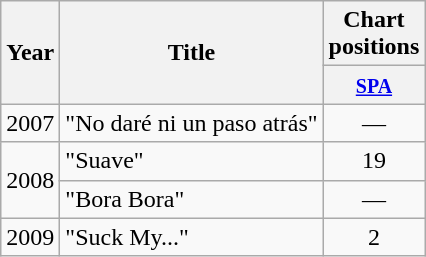<table class="wikitable">
<tr>
<th rowspan="2">Year</th>
<th rowspan="2">Title</th>
<th colspan="1">Chart positions</th>
</tr>
<tr>
<th width="30"><small><a href='#'>SPA</a></small></th>
</tr>
<tr>
<td>2007</td>
<td>"No daré ni un paso atrás"</td>
<td align="center">—</td>
</tr>
<tr>
<td rowspan=2>2008</td>
<td>"Suave"</td>
<td align="center">19</td>
</tr>
<tr>
<td>"Bora Bora"</td>
<td align="center">—</td>
</tr>
<tr>
<td>2009</td>
<td>"Suck My..."</td>
<td align="center">2</td>
</tr>
</table>
